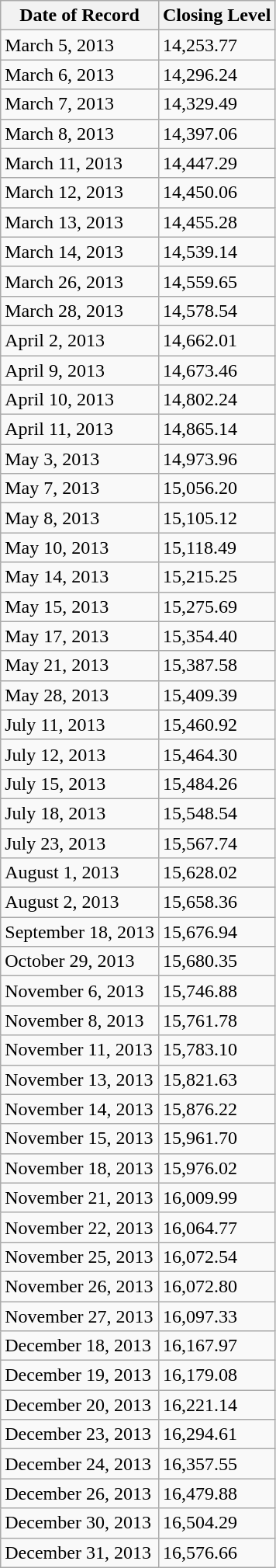<table class="wikitable">
<tr>
<th>Date of Record</th>
<th>Closing Level</th>
</tr>
<tr>
<td>March 5, 2013</td>
<td>14,253.77</td>
</tr>
<tr>
<td>March 6, 2013</td>
<td>14,296.24</td>
</tr>
<tr>
<td>March 7, 2013</td>
<td>14,329.49</td>
</tr>
<tr>
<td>March 8, 2013</td>
<td>14,397.06</td>
</tr>
<tr>
<td>March 11, 2013</td>
<td>14,447.29</td>
</tr>
<tr>
<td>March 12, 2013</td>
<td>14,450.06</td>
</tr>
<tr>
<td>March 13, 2013</td>
<td>14,455.28</td>
</tr>
<tr>
<td>March 14, 2013</td>
<td>14,539.14</td>
</tr>
<tr>
<td>March 26, 2013</td>
<td>14,559.65</td>
</tr>
<tr>
<td>March 28, 2013</td>
<td>14,578.54</td>
</tr>
<tr>
<td>April 2, 2013</td>
<td>14,662.01</td>
</tr>
<tr>
<td>April 9, 2013</td>
<td>14,673.46</td>
</tr>
<tr>
<td>April 10, 2013</td>
<td>14,802.24</td>
</tr>
<tr>
<td>April 11, 2013</td>
<td>14,865.14</td>
</tr>
<tr>
<td>May 3, 2013</td>
<td>14,973.96</td>
</tr>
<tr>
<td>May 7, 2013</td>
<td>15,056.20</td>
</tr>
<tr>
<td>May 8, 2013</td>
<td>15,105.12</td>
</tr>
<tr>
<td>May 10, 2013</td>
<td>15,118.49</td>
</tr>
<tr>
<td>May 14, 2013</td>
<td>15,215.25</td>
</tr>
<tr>
<td>May 15, 2013</td>
<td>15,275.69</td>
</tr>
<tr>
<td>May 17, 2013</td>
<td>15,354.40</td>
</tr>
<tr>
<td>May 21, 2013</td>
<td>15,387.58</td>
</tr>
<tr>
<td>May 28, 2013</td>
<td>15,409.39</td>
</tr>
<tr>
<td>July 11, 2013</td>
<td>15,460.92</td>
</tr>
<tr>
<td>July 12, 2013</td>
<td>15,464.30</td>
</tr>
<tr>
<td>July 15, 2013</td>
<td>15,484.26</td>
</tr>
<tr>
<td>July 18, 2013</td>
<td>15,548.54</td>
</tr>
<tr>
<td>July 23, 2013</td>
<td>15,567.74</td>
</tr>
<tr>
<td>August 1, 2013</td>
<td>15,628.02</td>
</tr>
<tr>
<td>August 2, 2013</td>
<td>15,658.36</td>
</tr>
<tr>
<td>September 18, 2013</td>
<td>15,676.94</td>
</tr>
<tr>
<td>October 29, 2013</td>
<td>15,680.35</td>
</tr>
<tr>
<td>November 6, 2013</td>
<td>15,746.88</td>
</tr>
<tr>
<td>November 8, 2013</td>
<td>15,761.78</td>
</tr>
<tr>
<td>November 11, 2013</td>
<td>15,783.10</td>
</tr>
<tr>
<td>November 13, 2013</td>
<td>15,821.63</td>
</tr>
<tr>
<td>November 14, 2013</td>
<td>15,876.22</td>
</tr>
<tr>
<td>November 15, 2013</td>
<td>15,961.70</td>
</tr>
<tr>
<td>November 18, 2013</td>
<td>15,976.02</td>
</tr>
<tr>
<td>November 21, 2013</td>
<td>16,009.99</td>
</tr>
<tr>
<td>November 22, 2013</td>
<td>16,064.77</td>
</tr>
<tr>
<td>November 25, 2013</td>
<td>16,072.54</td>
</tr>
<tr>
<td>November 26, 2013</td>
<td>16,072.80</td>
</tr>
<tr>
<td>November 27, 2013</td>
<td>16,097.33</td>
</tr>
<tr>
<td>December 18, 2013</td>
<td>16,167.97</td>
</tr>
<tr>
<td>December 19, 2013</td>
<td>16,179.08</td>
</tr>
<tr>
<td>December 20, 2013</td>
<td>16,221.14</td>
</tr>
<tr>
<td>December 23, 2013</td>
<td>16,294.61</td>
</tr>
<tr>
<td>December 24, 2013</td>
<td>16,357.55</td>
</tr>
<tr>
<td>December 26, 2013</td>
<td>16,479.88</td>
</tr>
<tr>
<td>December 30, 2013</td>
<td>16,504.29</td>
</tr>
<tr>
<td>December 31, 2013</td>
<td>16,576.66</td>
</tr>
</table>
